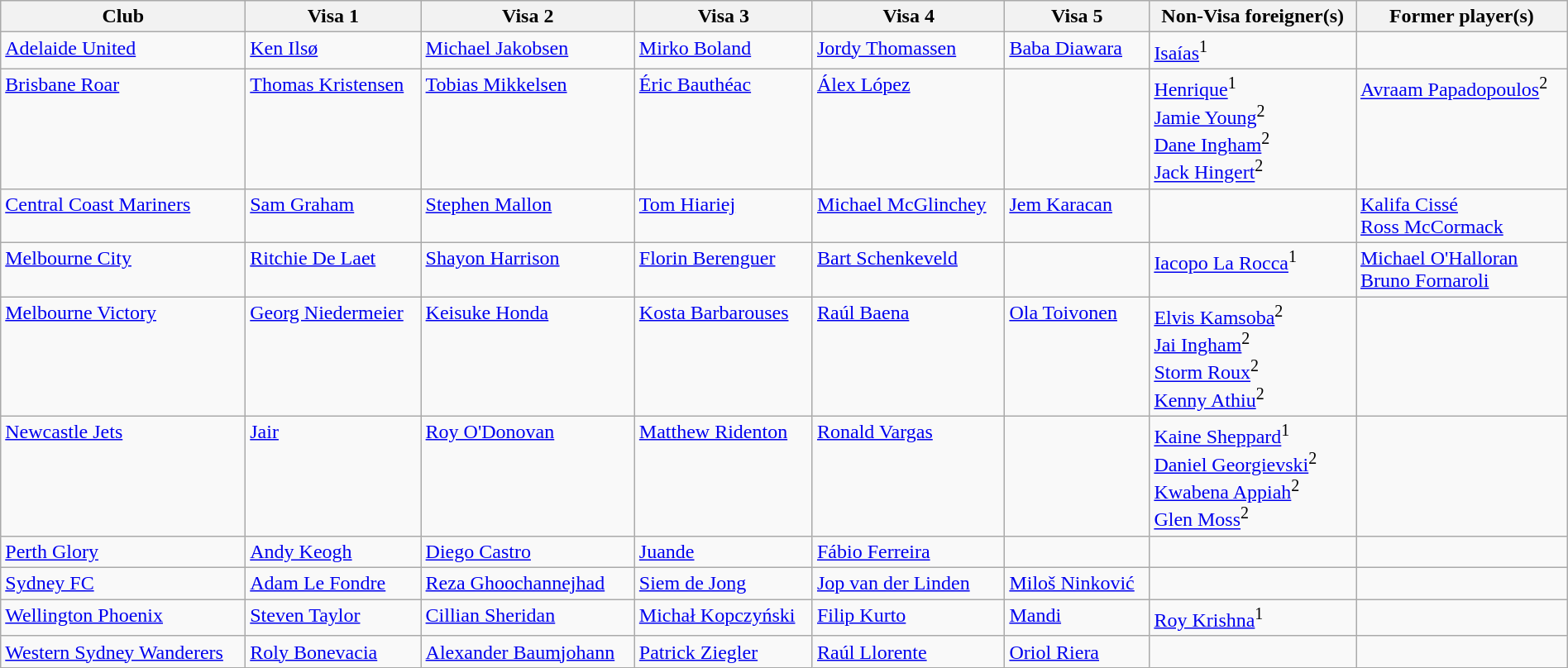<table class="wikitable" style="width:100%">
<tr>
<th>Club</th>
<th>Visa 1</th>
<th>Visa 2</th>
<th>Visa 3</th>
<th>Visa 4</th>
<th>Visa 5</th>
<th>Non-Visa foreigner(s)</th>
<th>Former player(s)</th>
</tr>
<tr style="vertical-align:top;">
<td><a href='#'>Adelaide United</a></td>
<td> <a href='#'>Ken Ilsø</a></td>
<td> <a href='#'>Michael Jakobsen</a></td>
<td> <a href='#'>Mirko Boland</a></td>
<td> <a href='#'>Jordy Thomassen</a></td>
<td> <a href='#'>Baba Diawara</a></td>
<td> <a href='#'>Isaías</a><sup>1</sup></td>
<td></td>
</tr>
<tr style="vertical-align:top;">
<td><a href='#'>Brisbane Roar</a></td>
<td> <a href='#'>Thomas Kristensen</a></td>
<td> <a href='#'>Tobias Mikkelsen</a></td>
<td> <a href='#'>Éric Bauthéac</a></td>
<td> <a href='#'>Álex López</a></td>
<td></td>
<td> <a href='#'>Henrique</a><sup>1</sup> <br> <a href='#'>Jamie Young</a><sup>2</sup><br> <a href='#'>Dane Ingham</a><sup>2</sup> <br> <a href='#'>Jack Hingert</a><sup>2</sup></td>
<td> <a href='#'>Avraam Papadopoulos</a><sup>2</sup></td>
</tr>
<tr style="vertical-align:top;">
<td><a href='#'>Central Coast Mariners</a></td>
<td> <a href='#'>Sam Graham</a></td>
<td> <a href='#'>Stephen Mallon</a></td>
<td> <a href='#'>Tom Hiariej</a></td>
<td> <a href='#'>Michael McGlinchey</a></td>
<td> <a href='#'>Jem Karacan</a></td>
<td></td>
<td> <a href='#'>Kalifa Cissé</a> <br> <a href='#'>Ross McCormack</a></td>
</tr>
<tr style="vertical-align:top;">
<td><a href='#'>Melbourne City</a></td>
<td> <a href='#'>Ritchie De Laet</a></td>
<td> <a href='#'>Shayon Harrison</a></td>
<td> <a href='#'>Florin Berenguer</a></td>
<td> <a href='#'>Bart Schenkeveld</a></td>
<td></td>
<td> <a href='#'>Iacopo La Rocca</a><sup>1</sup></td>
<td> <a href='#'>Michael O'Halloran</a> <br> <a href='#'>Bruno Fornaroli</a></td>
</tr>
<tr style="vertical-align:top;">
<td><a href='#'>Melbourne Victory</a></td>
<td> <a href='#'>Georg Niedermeier</a></td>
<td> <a href='#'>Keisuke Honda</a></td>
<td> <a href='#'>Kosta Barbarouses</a></td>
<td> <a href='#'>Raúl Baena</a></td>
<td> <a href='#'>Ola Toivonen</a></td>
<td> <a href='#'>Elvis Kamsoba</a><sup>2</sup> <br> <a href='#'>Jai Ingham</a><sup>2</sup> <br> <a href='#'>Storm Roux</a><sup>2</sup> <br> <a href='#'>Kenny Athiu</a><sup>2</sup> <br></td>
<td></td>
</tr>
<tr style="vertical-align:top;">
<td><a href='#'>Newcastle Jets</a></td>
<td> <a href='#'>Jair</a></td>
<td> <a href='#'>Roy O'Donovan</a></td>
<td> <a href='#'>Matthew Ridenton</a></td>
<td> <a href='#'>Ronald Vargas</a></td>
<td></td>
<td> <a href='#'>Kaine Sheppard</a><sup>1</sup> <br> <a href='#'>Daniel Georgievski</a><sup>2</sup> <br> <a href='#'>Kwabena Appiah</a><sup>2</sup> <br> <a href='#'>Glen Moss</a><sup>2</sup></td>
<td></td>
</tr>
<tr style="vertical-align:top;">
<td><a href='#'>Perth Glory</a></td>
<td> <a href='#'>Andy Keogh</a></td>
<td> <a href='#'>Diego Castro</a></td>
<td> <a href='#'>Juande</a></td>
<td> <a href='#'>Fábio Ferreira</a></td>
<td></td>
<td></td>
<td></td>
</tr>
<tr style="vertical-align:top;">
<td><a href='#'>Sydney FC</a></td>
<td> <a href='#'>Adam Le Fondre</a></td>
<td> <a href='#'>Reza Ghoochannejhad</a></td>
<td> <a href='#'>Siem de Jong</a></td>
<td> <a href='#'>Jop van der Linden</a></td>
<td> <a href='#'>Miloš Ninković</a></td>
<td></td>
<td></td>
</tr>
<tr style="vertical-align:top;">
<td><a href='#'>Wellington Phoenix</a></td>
<td> <a href='#'>Steven Taylor</a></td>
<td> <a href='#'>Cillian Sheridan</a></td>
<td> <a href='#'>Michał Kopczyński</a></td>
<td> <a href='#'>Filip Kurto</a></td>
<td> <a href='#'>Mandi</a></td>
<td> <a href='#'>Roy Krishna</a><sup>1</sup></td>
<td></td>
</tr>
<tr style="vertical-align:top;">
<td><a href='#'>Western Sydney Wanderers</a></td>
<td> <a href='#'>Roly Bonevacia</a></td>
<td> <a href='#'>Alexander Baumjohann</a></td>
<td> <a href='#'>Patrick Ziegler</a></td>
<td> <a href='#'>Raúl Llorente</a></td>
<td> <a href='#'>Oriol Riera</a></td>
<td></td>
<td></td>
</tr>
</table>
